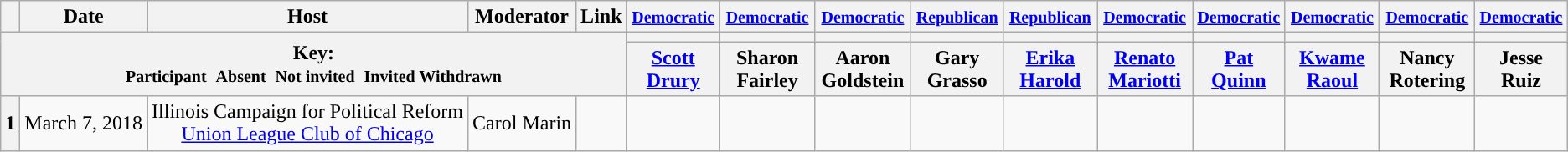<table class="wikitable" style="text-align:center;">
<tr>
<th scope="col"></th>
<th scope="col">Date</th>
<th scope="col">Host</th>
<th scope="col">Moderator</th>
<th scope="col">Link</th>
<th scope="col"><small><a href='#'>Democratic</a></small></th>
<th scope="col"><small><a href='#'>Democratic</a></small></th>
<th scope="col"><small><a href='#'>Democratic</a></small></th>
<th scope="col"><small><a href='#'>Republican</a></small></th>
<th scope="col"><small><a href='#'>Republican</a></small></th>
<th scope="col"><small><a href='#'>Democratic</a></small></th>
<th scope="col"><small><a href='#'>Democratic</a></small></th>
<th scope="col"><small><a href='#'>Democratic</a></small></th>
<th scope="col"><small><a href='#'>Democratic</a></small></th>
<th scope="col"><small><a href='#'>Democratic</a></small></th>
</tr>
<tr>
<th colspan="5" rowspan="2">Key:<br> <small>Participant </small>  <small>Absent </small>  <small>Not invited </small>  <small>Invited  Withdrawn</small></th>
<th scope="col" style="background:"></th>
<th scope="col" style="background:"></th>
<th scope="col" style="background:"></th>
<th scope="col" style="background:"></th>
<th scope="col" style="background:"></th>
<th scope="col" style="background:"></th>
<th scope="col" style="background:"></th>
<th scope="col" style="background:"></th>
<th scope="col" style="background:"></th>
<th scope="col" style="background:"></th>
</tr>
<tr>
<th scope="col"><a href='#'>Scott Drury</a></th>
<th scope="col">Sharon Fairley</th>
<th scope="col">Aaron Goldstein</th>
<th scope="col">Gary Grasso</th>
<th scope="col"><a href='#'>Erika Harold</a></th>
<th scope="col"><a href='#'>Renato Mariotti</a></th>
<th scope="col"><a href='#'>Pat Quinn</a></th>
<th scope="col"><a href='#'>Kwame Raoul</a></th>
<th scope="col">Nancy Rotering</th>
<th scope="col">Jesse Ruiz</th>
</tr>
<tr>
<th>1</th>
<td style="white-space:nowrap;">March 7, 2018</td>
<td style="white-space:nowrap;">Illinois Campaign for Political Reform<br><a href='#'>Union League Club of Chicago</a></td>
<td style="white-space:nowrap;">Carol Marin</td>
<td style="white-space:nowrap;"></td>
<td></td>
<td></td>
<td></td>
<td></td>
<td></td>
<td></td>
<td></td>
<td></td>
<td></td>
<td></td>
</tr>
</table>
